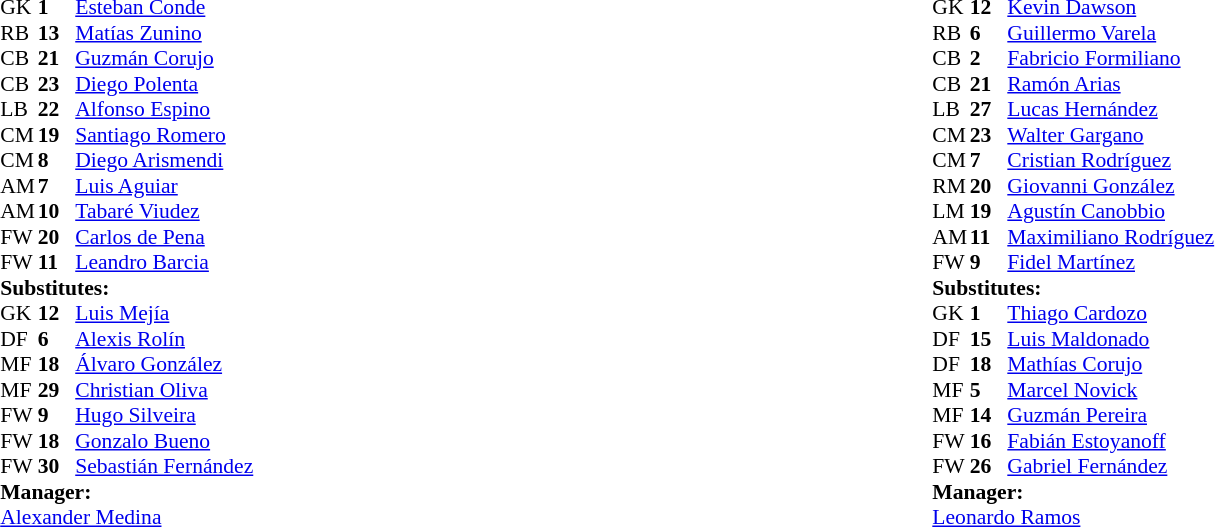<table width="100%">
<tr>
<td valign="top" width="50%"><br><table style="font-size: 90%" cellspacing="0" cellpadding="0" align=center>
<tr>
<th width=25></th>
<th width=25></th>
</tr>
<tr>
<td>GK</td>
<td><strong>1</strong></td>
<td> <a href='#'>Esteban Conde</a></td>
</tr>
<tr>
<td>RB</td>
<td><strong>13</strong></td>
<td> <a href='#'>Matías Zunino</a></td>
<td></td>
</tr>
<tr>
<td>CB</td>
<td><strong>21</strong></td>
<td> <a href='#'>Guzmán Corujo</a></td>
</tr>
<tr>
<td>CB</td>
<td><strong>23</strong></td>
<td> <a href='#'>Diego Polenta</a></td>
</tr>
<tr>
<td>LB</td>
<td><strong>22</strong></td>
<td> <a href='#'>Alfonso Espino</a></td>
</tr>
<tr>
<td>CM</td>
<td><strong>19</strong></td>
<td> <a href='#'>Santiago Romero</a></td>
<td></td>
</tr>
<tr>
<td>CM</td>
<td><strong>8</strong></td>
<td> <a href='#'>Diego Arismendi</a></td>
</tr>
<tr>
<td>AM</td>
<td><strong>7</strong></td>
<td> <a href='#'>Luis Aguiar</a></td>
<td></td>
</tr>
<tr>
<td>AM</td>
<td><strong>10</strong></td>
<td> <a href='#'>Tabaré Viudez</a></td>
</tr>
<tr>
<td>FW</td>
<td><strong>20</strong></td>
<td> <a href='#'>Carlos de Pena</a></td>
<td></td>
</tr>
<tr>
<td>FW</td>
<td><strong>11</strong></td>
<td> <a href='#'>Leandro Barcia</a></td>
<td></td>
</tr>
<tr>
<td colspan=3><strong>Substitutes:</strong></td>
</tr>
<tr>
<td>GK</td>
<td><strong>12</strong></td>
<td> <a href='#'>Luis Mejía</a></td>
</tr>
<tr>
<td>DF</td>
<td><strong>6</strong></td>
<td> <a href='#'>Alexis Rolín</a></td>
</tr>
<tr>
<td>MF</td>
<td><strong>18</strong></td>
<td> <a href='#'>Álvaro González</a></td>
</tr>
<tr>
<td>MF</td>
<td><strong>29</strong></td>
<td> <a href='#'>Christian Oliva</a></td>
<td></td>
</tr>
<tr>
<td>FW</td>
<td><strong>9</strong></td>
<td> <a href='#'>Hugo Silveira</a></td>
</tr>
<tr>
<td>FW</td>
<td><strong>18</strong></td>
<td> <a href='#'>Gonzalo Bueno</a></td>
<td></td>
</tr>
<tr>
<td>FW</td>
<td><strong>30</strong></td>
<td> <a href='#'>Sebastián Fernández</a></td>
<td></td>
</tr>
<tr>
<td colspan=3><strong>Manager:</strong></td>
</tr>
<tr>
<td colspan=4> <a href='#'>Alexander Medina</a></td>
</tr>
</table>
</td>
<td><br><table style="font-size: 90%" cellspacing="0" cellpadding="0" align=center>
<tr>
<th width=25></th>
<th width=25></th>
</tr>
<tr>
<td>GK</td>
<td><strong>12</strong></td>
<td> <a href='#'>Kevin Dawson</a></td>
</tr>
<tr>
<td>RB</td>
<td><strong>6</strong></td>
<td> <a href='#'>Guillermo Varela</a></td>
</tr>
<tr>
<td>CB</td>
<td><strong>2</strong></td>
<td> <a href='#'>Fabricio Formiliano</a></td>
</tr>
<tr>
<td>CB</td>
<td><strong>21</strong></td>
<td> <a href='#'>Ramón Arias</a></td>
<td></td>
</tr>
<tr>
<td>LB</td>
<td><strong>27</strong></td>
<td> <a href='#'>Lucas Hernández</a></td>
<td></td>
</tr>
<tr>
<td>CM</td>
<td><strong>23</strong></td>
<td> <a href='#'>Walter Gargano</a></td>
<td></td>
</tr>
<tr>
<td>CM</td>
<td><strong>7</strong></td>
<td> <a href='#'>Cristian Rodríguez</a></td>
</tr>
<tr>
<td>RM</td>
<td><strong>20</strong></td>
<td> <a href='#'>Giovanni González</a></td>
<td></td>
</tr>
<tr>
<td>LM</td>
<td><strong>19</strong></td>
<td> <a href='#'>Agustín Canobbio</a></td>
<td></td>
</tr>
<tr>
<td>AM</td>
<td><strong>11</strong></td>
<td> <a href='#'>Maximiliano Rodríguez</a></td>
<td></td>
</tr>
<tr>
<td>FW</td>
<td><strong>9</strong></td>
<td> <a href='#'>Fidel Martínez</a></td>
<td></td>
</tr>
<tr>
<td colspan=3><strong>Substitutes:</strong></td>
</tr>
<tr>
<td>GK</td>
<td><strong>1</strong></td>
<td> <a href='#'>Thiago Cardozo</a></td>
</tr>
<tr>
<td>DF</td>
<td><strong>15</strong></td>
<td> <a href='#'>Luis Maldonado</a></td>
<td></td>
</tr>
<tr>
<td>DF</td>
<td><strong>18</strong></td>
<td> <a href='#'>Mathías Corujo</a></td>
</tr>
<tr>
<td>MF</td>
<td><strong>5</strong></td>
<td> <a href='#'>Marcel Novick</a></td>
</tr>
<tr>
<td>MF</td>
<td><strong>14</strong></td>
<td> <a href='#'>Guzmán Pereira</a></td>
<td></td>
</tr>
<tr>
<td>FW</td>
<td><strong>16</strong></td>
<td> <a href='#'>Fabián Estoyanoff</a></td>
<td></td>
</tr>
<tr>
<td>FW</td>
<td><strong>26</strong></td>
<td> <a href='#'>Gabriel Fernández</a></td>
</tr>
<tr>
<td colspan=3><strong>Manager:</strong></td>
</tr>
<tr>
<td colspan=4> <a href='#'>Leonardo Ramos</a></td>
</tr>
</table>
</td>
</tr>
</table>
